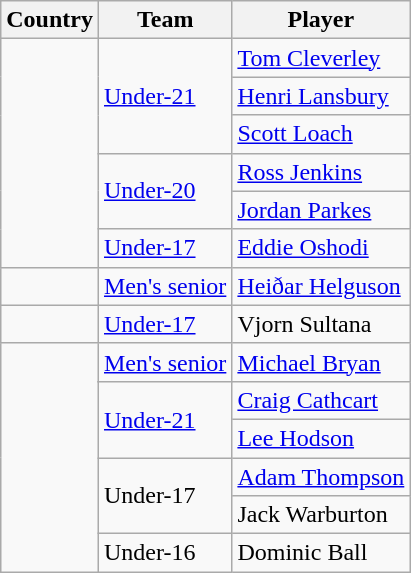<table class=wikitable>
<tr>
<th>Country</th>
<th>Team</th>
<th>Player</th>
</tr>
<tr>
<td rowspan=6></td>
<td rowspan=3><a href='#'>Under-21</a></td>
<td><a href='#'>Tom Cleverley</a></td>
</tr>
<tr>
<td><a href='#'>Henri Lansbury</a></td>
</tr>
<tr>
<td><a href='#'>Scott Loach</a></td>
</tr>
<tr>
<td rowspan=2><a href='#'>Under-20</a></td>
<td><a href='#'>Ross Jenkins</a></td>
</tr>
<tr>
<td><a href='#'>Jordan Parkes</a></td>
</tr>
<tr>
<td><a href='#'>Under-17</a></td>
<td><a href='#'>Eddie Oshodi</a></td>
</tr>
<tr>
<td></td>
<td><a href='#'>Men's senior</a></td>
<td><a href='#'>Heiðar Helguson</a></td>
</tr>
<tr>
<td></td>
<td><a href='#'>Under-17</a></td>
<td>Vjorn Sultana</td>
</tr>
<tr>
<td rowspan=7></td>
<td><a href='#'>Men's senior</a></td>
<td rowspan=2><a href='#'>Michael Bryan</a></td>
</tr>
<tr>
<td rowspan=3><a href='#'>Under-21</a></td>
</tr>
<tr>
<td><a href='#'>Craig Cathcart</a></td>
</tr>
<tr>
<td><a href='#'>Lee Hodson</a></td>
</tr>
<tr>
<td rowspan=2>Under-17</td>
<td><a href='#'>Adam Thompson</a></td>
</tr>
<tr>
<td>Jack Warburton</td>
</tr>
<tr>
<td>Under-16</td>
<td>Dominic Ball</td>
</tr>
</table>
